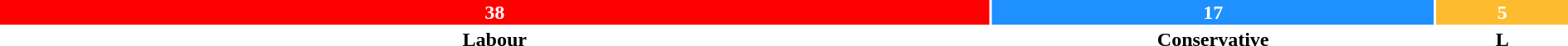<table style="width:100%; text-align:center;">
<tr style="color:white;">
<td style="background:red; width:63.3%;"><strong>38</strong></td>
<td style="background:dodgerblue; width:28.3%;"><strong>17</strong></td>
<td style="background:#FDBB30; width:8.4%;"><strong>5</strong></td>
</tr>
<tr>
<td><span><strong>Labour</strong></span></td>
<td><span><strong>Conservative</strong></span></td>
<td><span><strong>L</strong></span></td>
</tr>
</table>
